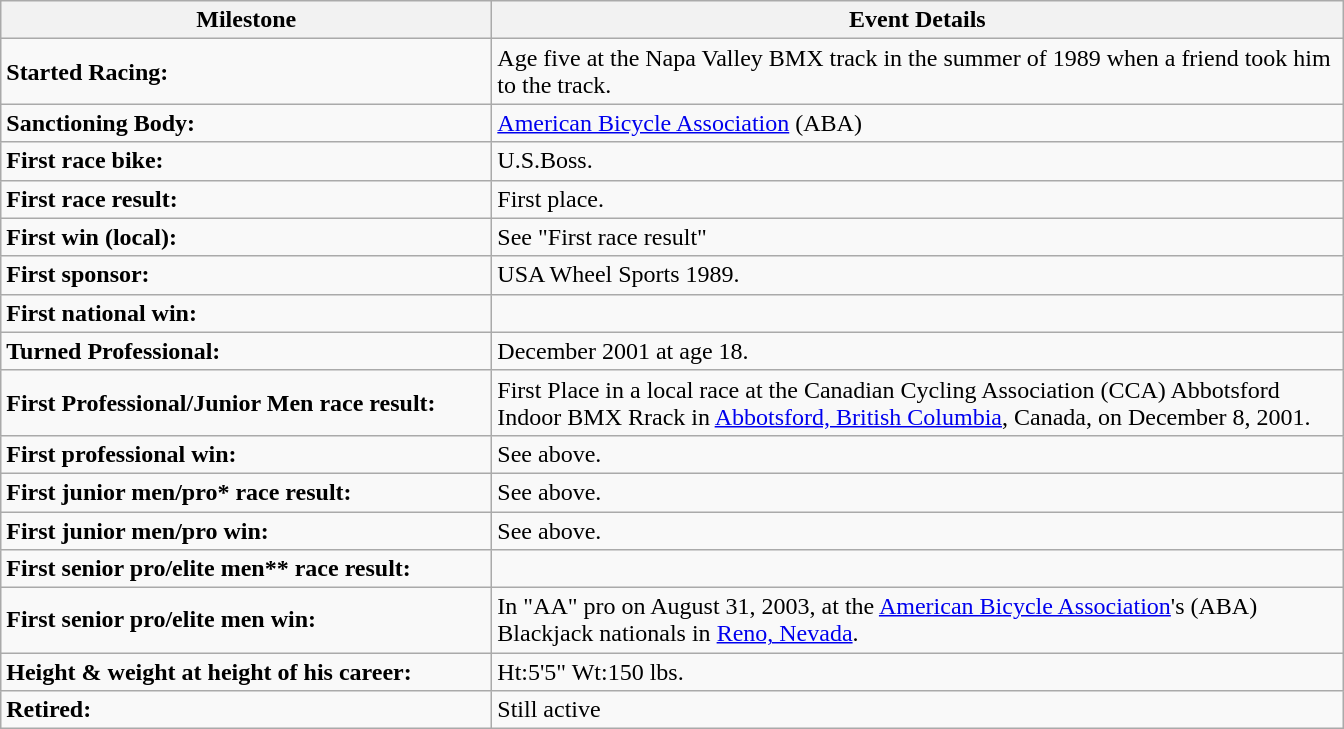<table class="sortable wikitable">
<tr>
<th style="width:20em">Milestone</th>
<th style="width:35em">Event Details</th>
</tr>
<tr>
<td><strong>Started Racing:</strong></td>
<td>Age five at the Napa Valley BMX track in the summer of 1989 when a friend took him to the track.</td>
</tr>
<tr>
<td><strong>Sanctioning Body:</strong></td>
<td><a href='#'>American Bicycle Association</a> (ABA)</td>
</tr>
<tr>
<td><strong>First race bike:</strong></td>
<td>U.S.Boss.</td>
</tr>
<tr>
<td><strong>First race result:</strong></td>
<td>First place.</td>
</tr>
<tr>
<td><strong>First win (local):</strong></td>
<td>See "First race result"</td>
</tr>
<tr>
<td><strong>First sponsor:</strong></td>
<td>USA Wheel Sports 1989.</td>
</tr>
<tr>
<td><strong>First national win:</strong></td>
<td></td>
</tr>
<tr>
<td><strong>Turned Professional:</strong></td>
<td>December 2001 at age 18.</td>
</tr>
<tr>
<td><strong>First Professional/Junior Men race result:</strong></td>
<td>First Place in a local race at the Canadian Cycling Association (CCA) Abbotsford Indoor BMX Rrack in <a href='#'>Abbotsford, British Columbia</a>, Canada, on December 8, 2001.</td>
</tr>
<tr>
<td><strong>First professional win:</strong></td>
<td>See above.</td>
</tr>
<tr>
<td><strong>First junior men/pro* race result:</strong></td>
<td>See above.</td>
</tr>
<tr>
<td><strong>First junior men/pro win:</strong></td>
<td>See above.</td>
</tr>
<tr>
<td><strong>First senior pro/elite men** race result:</strong></td>
<td></td>
</tr>
<tr>
<td><strong>First senior pro/elite men win:</strong></td>
<td>In "AA" pro on August 31, 2003, at the <a href='#'>American Bicycle Association</a>'s (ABA) Blackjack nationals in <a href='#'>Reno, Nevada</a>.</td>
</tr>
<tr>
<td><strong>Height & weight at height of his career:</strong></td>
<td>Ht:5'5" Wt:150 lbs.</td>
</tr>
<tr>
<td><strong>Retired:</strong></td>
<td>Still active</td>
</tr>
</table>
